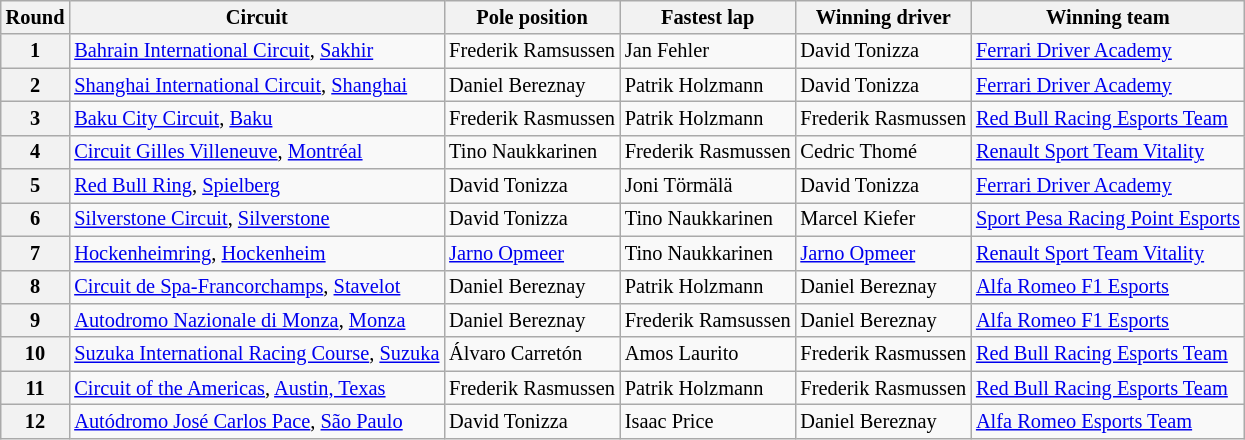<table class="sortable wikitable" style="font-size: 85%;">
<tr>
<th>Round</th>
<th>Circuit</th>
<th>Pole position</th>
<th>Fastest lap</th>
<th>Winning driver</th>
<th>Winning team</th>
</tr>
<tr>
<th>1</th>
<td> <a href='#'>Bahrain International Circuit</a>, <a href='#'>Sakhir</a></td>
<td> Frederik Ramsussen</td>
<td> Jan Fehler</td>
<td> David Tonizza</td>
<td> <a href='#'>Ferrari Driver Academy</a></td>
</tr>
<tr>
<th>2</th>
<td> <a href='#'>Shanghai International Circuit</a>, <a href='#'>Shanghai</a></td>
<td> Daniel Bereznay</td>
<td> Patrik Holzmann</td>
<td> David Tonizza</td>
<td> <a href='#'>Ferrari Driver Academy</a></td>
</tr>
<tr>
<th>3</th>
<td> <a href='#'>Baku City Circuit</a>, <a href='#'>Baku</a></td>
<td> Frederik Rasmussen</td>
<td> Patrik Holzmann</td>
<td> Frederik Rasmussen</td>
<td> <a href='#'>Red Bull Racing Esports Team</a></td>
</tr>
<tr>
<th>4</th>
<td> <a href='#'>Circuit Gilles Villeneuve</a>, <a href='#'>Montréal</a></td>
<td> Tino Naukkarinen</td>
<td> Frederik Rasmussen</td>
<td> Cedric Thomé</td>
<td> <a href='#'>Renault Sport Team Vitality</a></td>
</tr>
<tr>
<th>5</th>
<td> <a href='#'>Red Bull Ring</a>, <a href='#'>Spielberg</a></td>
<td> David Tonizza</td>
<td> Joni Törmälä</td>
<td> David Tonizza</td>
<td> <a href='#'>Ferrari Driver Academy</a></td>
</tr>
<tr>
<th>6</th>
<td> <a href='#'>Silverstone Circuit</a>, <a href='#'>Silverstone</a></td>
<td> David Tonizza</td>
<td> Tino Naukkarinen</td>
<td> Marcel Kiefer</td>
<td> <a href='#'>Sport Pesa Racing Point Esports</a></td>
</tr>
<tr>
<th>7</th>
<td> <a href='#'>Hockenheimring</a>, <a href='#'>Hockenheim</a></td>
<td> <a href='#'>Jarno Opmeer</a></td>
<td> Tino Naukkarinen</td>
<td> <a href='#'>Jarno Opmeer</a></td>
<td> <a href='#'>Renault Sport Team Vitality</a></td>
</tr>
<tr>
<th>8</th>
<td> <a href='#'>Circuit de Spa-Francorchamps</a>, <a href='#'>Stavelot</a></td>
<td> Daniel Bereznay</td>
<td> Patrik Holzmann</td>
<td> Daniel Bereznay</td>
<td> <a href='#'>Alfa Romeo F1 Esports</a></td>
</tr>
<tr>
<th>9</th>
<td> <a href='#'>Autodromo Nazionale di Monza</a>, <a href='#'>Monza</a></td>
<td> Daniel Bereznay</td>
<td> Frederik Ramsussen</td>
<td> Daniel Bereznay</td>
<td> <a href='#'>Alfa Romeo F1 Esports</a></td>
</tr>
<tr>
<th>10</th>
<td> <a href='#'>Suzuka International Racing Course</a>, <a href='#'>Suzuka</a></td>
<td> Álvaro Carretón</td>
<td> Amos Laurito</td>
<td> Frederik Rasmussen</td>
<td> <a href='#'>Red Bull Racing Esports Team</a></td>
</tr>
<tr>
<th>11</th>
<td> <a href='#'>Circuit of the Americas</a>, <a href='#'>Austin, Texas</a></td>
<td> Frederik Rasmussen</td>
<td> Patrik Holzmann</td>
<td> Frederik Rasmussen</td>
<td> <a href='#'>Red Bull Racing Esports Team</a></td>
</tr>
<tr>
<th>12</th>
<td> <a href='#'>Autódromo José Carlos Pace</a>, <a href='#'>São Paulo</a></td>
<td> David Tonizza</td>
<td> Isaac Price</td>
<td> Daniel Bereznay</td>
<td> <a href='#'>Alfa Romeo Esports Team</a></td>
</tr>
</table>
